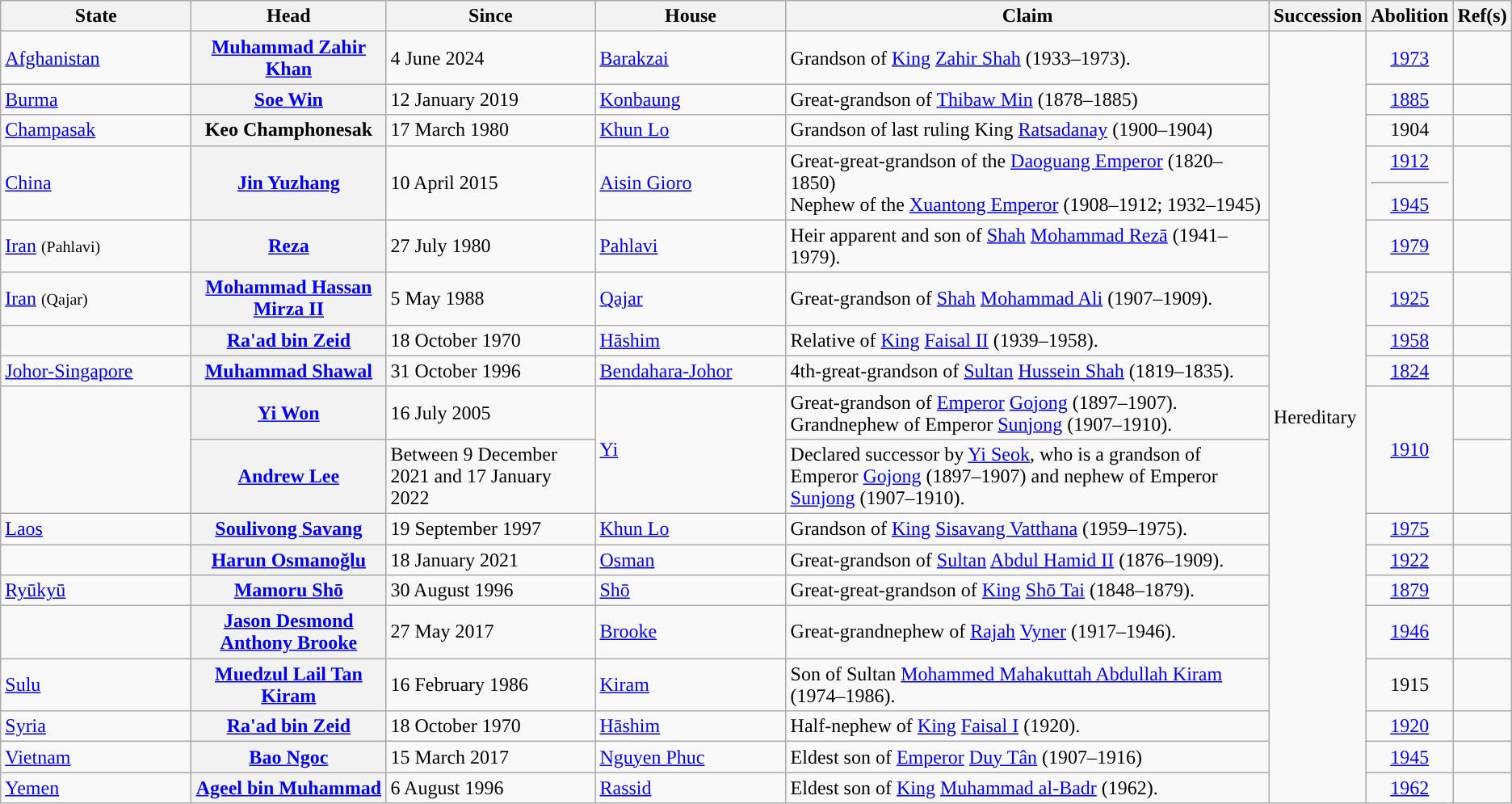<table class="wikitable sortable">
<tr>
<th width="150pt">State</th>
<th>Head</th>
<th>Since</th>
<th width="150pt">House</th>
<th>Claim</th>
<th>Succession</th>
<th>Abolition</th>
<th>Ref(s)</th>
</tr>
<tr>
<td> <a href='#'>Afghanistan</a></td>
<th scope="row"><a href='#'>Muhammad Zahir Khan</a></th>
<td>4 June 2024</td>
<td><a href='#'>Barakzai</a></td>
<td>Grandson of <a href='#'>King</a> <a href='#'>Zahir Shah</a> (1933–1973).</td>
<td rowspan="18">Hereditary</td>
<td style="text-align:center;"><a href='#'>1973</a></td>
<td style="text-align:center;"></td>
</tr>
<tr>
<td> <a href='#'>Burma</a></td>
<th scope="row"><a href='#'>Soe Win</a></th>
<td>12 January 2019</td>
<td><a href='#'>Konbaung</a></td>
<td>Great-grandson of <a href='#'>Thibaw Min</a> (1878–1885)</td>
<td style="text-align:center;"><a href='#'>1885</a></td>
<td style="text-align:center;"></td>
</tr>
<tr>
<td> <a href='#'>Champasak</a></td>
<th scope="row">Keo Champhonesak</th>
<td>17 March 1980</td>
<td><a href='#'>Khun Lo</a></td>
<td>Grandson of last ruling King <a href='#'>Ratsadanay</a> (1900–1904)</td>
<td style="text-align:center;">1904</td>
<td style="text-align:center;"></td>
</tr>
<tr>
<td> <a href='#'>China</a></td>
<th scope="row"><a href='#'>Jin Yuzhang</a></th>
<td>10 April 2015</td>
<td><a href='#'>Aisin Gioro</a></td>
<td>Great-great-grandson of the <a href='#'>Daoguang Emperor</a> (1820–1850) <br>Nephew of the <a href='#'>Xuantong Emperor</a> (1908–1912; 1932–1945)</td>
<td style="text-align:center;"><a href='#'>1912</a><br><hr><a href='#'>1945</a><br></td>
<td style="text-align:center;"></td>
</tr>
<tr>
<td> <a href='#'>Iran</a> <small>(Pahlavi)</small></td>
<th scope="row"><a href='#'>Reza</a></th>
<td>27 July 1980</td>
<td><a href='#'>Pahlavi</a></td>
<td>Heir apparent and son of <a href='#'>Shah</a> <a href='#'>Mohammad Rezā</a> (1941–1979).</td>
<td style="text-align:center;"><a href='#'>1979</a></td>
<td style="text-align:center;"></td>
</tr>
<tr>
<td> <a href='#'>Iran</a> <small>(Qajar)</small></td>
<th scope="row"><a href='#'>Mohammad Hassan Mirza II</a></th>
<td>5 May 1988</td>
<td><a href='#'>Qajar</a></td>
<td>Great-grandson of <a href='#'>Shah</a> <a href='#'>Mohammad Ali</a> (1907–1909).</td>
<td style="text-align:center;"><a href='#'>1925</a></td>
<td style="text-align:center;"></td>
</tr>
<tr>
<td></td>
<th scope="row"><a href='#'>Ra'ad bin Zeid</a></th>
<td>18 October 1970</td>
<td><a href='#'>Hāshim</a></td>
<td>Relative of <a href='#'>King</a> <a href='#'>Faisal II</a> (1939–1958).</td>
<td style="text-align:center;"><a href='#'>1958</a></td>
<td style="text-align:center;"></td>
</tr>
<tr>
<td> <a href='#'>Johor-Singapore</a></td>
<th scope="row"><a href='#'>Muhammad Shawal</a></th>
<td>31 October 1996</td>
<td><a href='#'>Bendahara-Johor</a></td>
<td>4th-great-grandson of <a href='#'>Sultan</a> <a href='#'>Hussein Shah</a> (1819–1835).</td>
<td style="text-align:center;"><a href='#'>1824</a></td>
<td style="text-align:center;"></td>
</tr>
<tr>
<td rowspan="2"></td>
<th scope="row"><a href='#'>Yi Won</a></th>
<td>16 July 2005</td>
<td rowspan="2"><a href='#'>Yi</a></td>
<td>Great-grandson of <a href='#'>Emperor</a> <a href='#'>Gojong</a> (1897–1907).<br>Grandnephew of Emperor <a href='#'>Sunjong</a> (1907–1910).</td>
<td rowspan="2" style="text-align:center;"><a href='#'>1910</a></td>
<td style="text-align:center;"></td>
</tr>
<tr>
<th scope="row"><a href='#'>Andrew Lee</a></th>
<td>Between 9 December 2021 and 17 January 2022</td>
<td>Declared successor by <a href='#'>Yi Seok</a>, who is a grandson of Emperor <a href='#'>Gojong</a> (1897–1907) and nephew of Emperor <a href='#'>Sunjong</a> (1907–1910).</td>
<td style="text-align:center;"></td>
</tr>
<tr>
<td> <a href='#'>Laos</a></td>
<th scope="row"><a href='#'>Soulivong Savang</a></th>
<td>19 September 1997</td>
<td><a href='#'>Khun Lo</a></td>
<td>Grandson of <a href='#'>King</a> <a href='#'>Sisavang Vatthana</a> (1959–1975).</td>
<td style="text-align:center;"><a href='#'>1975</a></td>
<td style="text-align:center;"></td>
</tr>
<tr>
<td></td>
<th scope="row"><a href='#'>Harun Osmanoğlu</a></th>
<td>18 January 2021</td>
<td><a href='#'>Osman</a></td>
<td>Great-grandson of <a href='#'>Sultan</a> <a href='#'>Abdul Hamid II</a> (1876–1909).</td>
<td style="text-align:center;"><a href='#'>1922</a></td>
<td style="text-align:center;"></td>
</tr>
<tr>
<td> <a href='#'>Ryūkyū</a></td>
<th scope="row"><a href='#'>Mamoru Shō</a></th>
<td>30 August 1996</td>
<td><a href='#'>Shō</a></td>
<td>Great-great-grandson of <a href='#'>King</a> <a href='#'>Shō Tai</a> (1848–1879).</td>
<td style="text-align:center;"><a href='#'>1879</a></td>
<td style="text-align:center;"></td>
</tr>
<tr>
<td></td>
<th scope="row"><a href='#'>Jason Desmond Anthony Brooke</a></th>
<td>27 May 2017</td>
<td><a href='#'>Brooke</a></td>
<td>Great-grandnephew of <a href='#'>Rajah</a> <a href='#'>Vyner</a> (1917–1946).</td>
<td style="text-align:center;"><a href='#'>1946</a></td>
<td style="text-align:center;"></td>
</tr>
<tr>
<td> <a href='#'>Sulu</a></td>
<th scope="row"><a href='#'>Muedzul Lail Tan Kiram</a></th>
<td>16 February 1986</td>
<td><a href='#'>Kiram</a></td>
<td>Son of Sultan <a href='#'>Mohammed Mahakuttah Abdullah Kiram</a> (1974–1986).</td>
<td style="text-align:center;">1915</td>
<td style="text-align:center;"></td>
</tr>
<tr>
<td> <a href='#'>Syria</a></td>
<th scope="row"><a href='#'>Ra'ad bin Zeid</a></th>
<td>18 October 1970</td>
<td><a href='#'>Hāshim</a></td>
<td>Half-nephew of <a href='#'>King</a> <a href='#'>Faisal I</a> (1920).</td>
<td style="text-align:center;"><a href='#'>1920</a></td>
<td style="text-align:center;"></td>
</tr>
<tr>
<td> <a href='#'>Vietnam</a></td>
<th scope="row"><a href='#'>Bao Ngoc</a></th>
<td>15 March 2017</td>
<td><a href='#'>Nguyen Phuc</a></td>
<td>Eldest son of <a href='#'>Emperor</a> <a href='#'>Duy Tân</a> (1907–1916)</td>
<td style="text-align:center;"><a href='#'>1945</a></td>
<td style="text-align:center;"></td>
</tr>
<tr>
<td> <a href='#'>Yemen</a></td>
<th scope="row"><a href='#'>Ageel bin Muhammad</a></th>
<td>6 August 1996</td>
<td><a href='#'>Rassid</a></td>
<td>Eldest son of <a href='#'>King</a> <a href='#'>Muhammad al-Badr</a> (1962).</td>
<td style="text-align:center;"><a href='#'>1962</a></td>
<td style="text-align:center;"></td>
</tr>
</table>
